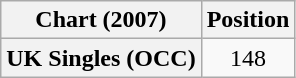<table class="wikitable plainrowheaders">
<tr>
<th>Chart (2007)</th>
<th>Position</th>
</tr>
<tr>
<th scope="row">UK Singles (OCC)</th>
<td align="center">148</td>
</tr>
</table>
